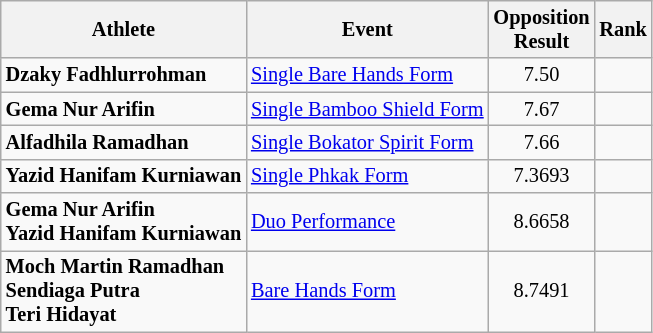<table class="wikitable" style="font-size:85%">
<tr>
<th>Athlete</th>
<th>Event</th>
<th>Opposition<br>Result</th>
<th>Rank</th>
</tr>
<tr align=center>
<td align=left><strong>Dzaky Fadhlurrohman</strong></td>
<td align=left><a href='#'>Single Bare Hands Form</a></td>
<td>7.50</td>
<td></td>
</tr>
<tr align=center>
<td align=left><strong>Gema Nur Arifin</strong></td>
<td align=left><a href='#'>Single Bamboo Shield Form</a></td>
<td>7.67</td>
<td></td>
</tr>
<tr align=center>
<td align=left><strong>Alfadhila Ramadhan</strong></td>
<td align=left><a href='#'>Single Bokator Spirit Form</a></td>
<td>7.66</td>
<td></td>
</tr>
<tr align=center>
<td align=left><strong>Yazid Hanifam Kurniawan</strong></td>
<td align=left><a href='#'>Single Phkak Form</a></td>
<td>7.3693</td>
<td></td>
</tr>
<tr align=center>
<td align=left><strong>Gema Nur Arifin<br>Yazid Hanifam Kurniawan</strong></td>
<td align=left><a href='#'>Duo Performance</a></td>
<td>8.6658</td>
<td></td>
</tr>
<tr align=center>
<td align=left><strong>Moch Martin Ramadhan<br>Sendiaga Putra<br>Teri Hidayat</strong></td>
<td align=left><a href='#'>Bare Hands Form</a></td>
<td>8.7491</td>
<td></td>
</tr>
</table>
